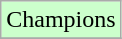<table class="wikitable">
<tr width=30px bgcolor="#ccffcc">
<td>Champions</td>
</tr>
<tr>
</tr>
</table>
